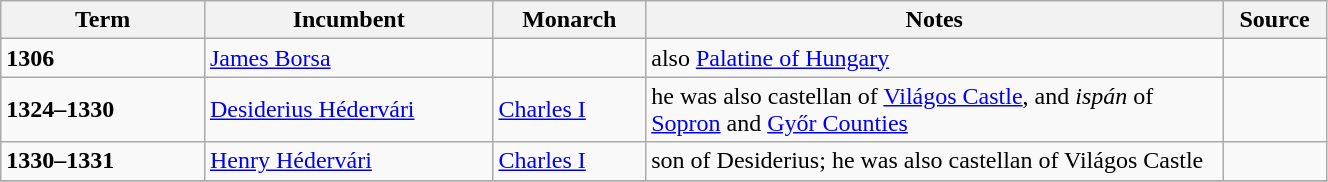<table class="wikitable" style="width: 70%">
<tr>
<th scope="col" width="12%">Term</th>
<th scope="col" width="17%">Incumbent</th>
<th scope="col" width="9%">Monarch</th>
<th scope="col" width="34%">Notes</th>
<th scope="col" width="6%">Source</th>
</tr>
<tr>
<td><strong> 1306</strong></td>
<td><a href='#'>James Borsa</a></td>
<td></td>
<td>also <a href='#'>Palatine of Hungary</a></td>
<td></td>
</tr>
<tr>
<td><strong>1324–1330</strong></td>
<td><a href='#'>Desiderius Hédervári</a></td>
<td><a href='#'>Charles I</a></td>
<td>he was also castellan of <a href='#'>Világos Castle</a>, and <em>ispán</em> of <a href='#'>Sopron</a> and <a href='#'>Győr Counties</a></td>
<td></td>
</tr>
<tr>
<td><strong>1330–1331</strong></td>
<td><a href='#'>Henry Hédervári</a></td>
<td><a href='#'>Charles I</a></td>
<td>son of Desiderius; he was also castellan of Világos Castle</td>
<td></td>
</tr>
<tr>
</tr>
</table>
